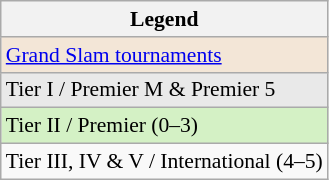<table class=wikitable style=font-size:90%>
<tr>
<th>Legend</th>
</tr>
<tr>
<td bgcolor=f3e6d7><a href='#'>Grand Slam tournaments</a></td>
</tr>
<tr>
<td bgcolor=e9e9e9>Tier I / Premier M & Premier 5</td>
</tr>
<tr>
<td bgcolor=d4f1c5>Tier II / Premier (0–3)</td>
</tr>
<tr>
<td>Tier III, IV & V / International (4–5)</td>
</tr>
</table>
